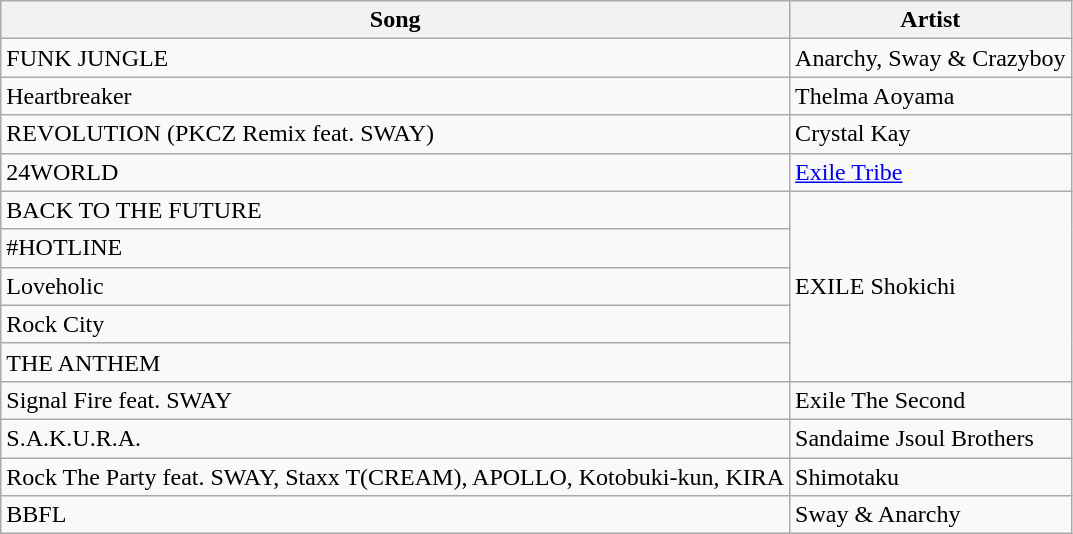<table class="wikitable">
<tr>
<th>Song</th>
<th>Artist</th>
</tr>
<tr>
<td>FUNK JUNGLE</td>
<td>Anarchy, Sway & Crazyboy</td>
</tr>
<tr>
<td>Heartbreaker</td>
<td>Thelma Aoyama</td>
</tr>
<tr>
<td>REVOLUTION (PKCZ Remix feat. SWAY)</td>
<td>Crystal Kay</td>
</tr>
<tr>
<td>24WORLD</td>
<td><a href='#'>Exile Tribe</a></td>
</tr>
<tr>
<td>BACK TO THE FUTURE</td>
<td rowspan="5">EXILE Shokichi</td>
</tr>
<tr>
<td>#HOTLINE</td>
</tr>
<tr>
<td>Loveholic</td>
</tr>
<tr>
<td>Rock City</td>
</tr>
<tr>
<td>THE ANTHEM</td>
</tr>
<tr>
<td>Signal Fire feat. SWAY</td>
<td>Exile The Second</td>
</tr>
<tr>
<td>S.A.K.U.R.A.</td>
<td>Sandaime Jsoul Brothers</td>
</tr>
<tr>
<td>Rock The Party feat. SWAY, Staxx T(CREAM), APOLLO, Kotobuki-kun, KIRA</td>
<td>Shimotaku</td>
</tr>
<tr>
<td>BBFL</td>
<td>Sway & Anarchy</td>
</tr>
</table>
